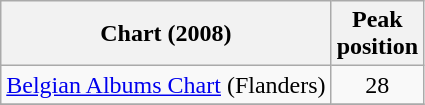<table class="wikitable sortable">
<tr>
<th style="text-align:center;">Chart (2008)</th>
<th style="text-align:center;">Peak<br>position</th>
</tr>
<tr>
<td align="left"><a href='#'>Belgian Albums Chart</a> (Flanders)</td>
<td style="text-align:center;">28</td>
</tr>
<tr>
</tr>
</table>
